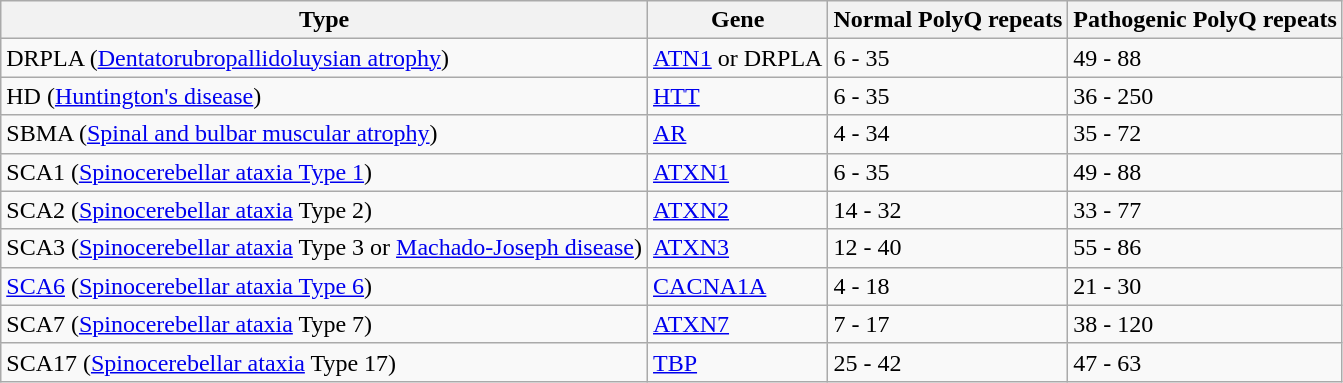<table class="wikitable">
<tr>
<th>Type</th>
<th>Gene</th>
<th>Normal PolyQ repeats</th>
<th>Pathogenic PolyQ repeats</th>
</tr>
<tr>
<td>DRPLA (<a href='#'>Dentatorubropallidoluysian atrophy</a>)</td>
<td><a href='#'>ATN1</a> or DRPLA</td>
<td>6 - 35</td>
<td>49 - 88</td>
</tr>
<tr>
<td>HD (<a href='#'>Huntington's disease</a>)</td>
<td><a href='#'>HTT</a></td>
<td>6 - 35</td>
<td>36 - 250</td>
</tr>
<tr>
<td>SBMA (<a href='#'>Spinal and bulbar muscular atrophy</a>)</td>
<td><a href='#'>AR</a></td>
<td>4 - 34</td>
<td>35 - 72</td>
</tr>
<tr>
<td>SCA1 (<a href='#'>Spinocerebellar ataxia Type 1</a>)</td>
<td><a href='#'>ATXN1</a></td>
<td>6 - 35</td>
<td>49 - 88</td>
</tr>
<tr>
<td>SCA2 (<a href='#'>Spinocerebellar ataxia</a> Type 2)</td>
<td><a href='#'>ATXN2</a></td>
<td>14 - 32</td>
<td>33 - 77</td>
</tr>
<tr>
<td>SCA3 (<a href='#'>Spinocerebellar ataxia</a> Type 3 or <a href='#'>Machado-Joseph disease</a>)</td>
<td><a href='#'>ATXN3</a></td>
<td>12 - 40</td>
<td>55 - 86</td>
</tr>
<tr>
<td><a href='#'>SCA6</a> (<a href='#'>Spinocerebellar ataxia Type 6</a>)</td>
<td><a href='#'>CACNA1A</a></td>
<td>4 - 18</td>
<td>21 - 30</td>
</tr>
<tr>
<td>SCA7 (<a href='#'>Spinocerebellar ataxia</a> Type 7)</td>
<td><a href='#'>ATXN7</a></td>
<td>7 - 17</td>
<td>38 - 120</td>
</tr>
<tr>
<td>SCA17 (<a href='#'>Spinocerebellar ataxia</a> Type 17)</td>
<td><a href='#'>TBP</a></td>
<td>25 - 42</td>
<td>47 - 63</td>
</tr>
</table>
